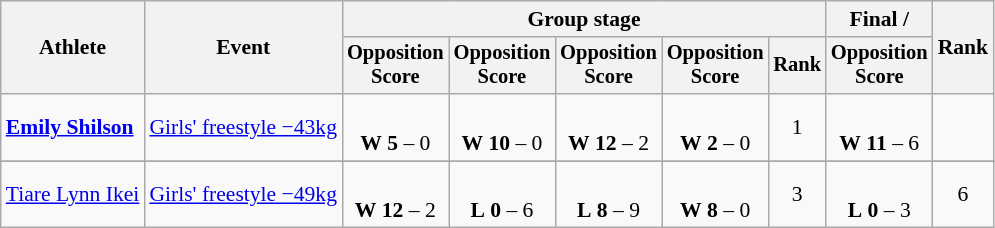<table class="wikitable" style="font-size:90%">
<tr>
<th rowspan=2>Athlete</th>
<th rowspan=2>Event</th>
<th colspan=5>Group stage</th>
<th>Final / </th>
<th rowspan=2>Rank</th>
</tr>
<tr style="font-size:95%">
<th>Opposition<br>Score</th>
<th>Opposition<br>Score</th>
<th>Opposition<br>Score</th>
<th>Opposition<br>Score</th>
<th>Rank</th>
<th>Opposition<br>Score</th>
</tr>
<tr align=center>
<td align=left><strong><a href='#'>Emily Shilson</a></strong></td>
<td align=left><a href='#'>Girls' freestyle −43kg</a></td>
<td><br><strong>W</strong> <strong>5</strong> – 0 <sup></sup></td>
<td><br><strong>W</strong> <strong>10</strong> – 0 <sup></sup></td>
<td><br><strong>W</strong> <strong>12</strong> – 2 <sup></sup></td>
<td><br><strong>W</strong> <strong>2</strong> – 0 <sup></sup></td>
<td>1 </td>
<td><br><strong>W</strong> <strong>11</strong> – 6 <sup></sup></td>
<td></td>
</tr>
<tr>
</tr>
<tr align=center>
<td align=left><a href='#'>Tiare Lynn Ikei</a></td>
<td align=left><a href='#'>Girls' freestyle −49kg</a></td>
<td><br><strong>W</strong> <strong>12</strong> – 2 <sup></sup></td>
<td><br><strong>L</strong> <strong>0</strong> – 6 <sup></sup></td>
<td><br><strong>L</strong> <strong>8</strong> – 9 <sup></sup></td>
<td><br><strong>W</strong> <strong>8</strong> – 0 <sup></sup></td>
<td>3 </td>
<td><br><strong>L</strong> <strong>0</strong> – 3 <sup></sup></td>
<td>6</td>
</tr>
</table>
